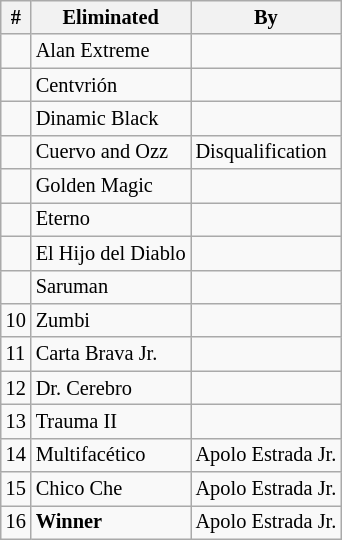<table style="font-size: 85%" class="wikitable sortable">
<tr>
<th><strong>#</strong></th>
<th><strong>Eliminated</strong></th>
<th><strong>By</strong></th>
</tr>
<tr>
<td></td>
<td>Alan Extreme</td>
<td> </td>
</tr>
<tr>
<td></td>
<td>Centvrión</td>
<td> </td>
</tr>
<tr>
<td></td>
<td>Dinamic Black</td>
<td> </td>
</tr>
<tr>
<td></td>
<td>Cuervo and Ozz</td>
<td>Disqualification</td>
</tr>
<tr>
<td></td>
<td>Golden Magic</td>
<td> </td>
</tr>
<tr>
<td></td>
<td>Eterno</td>
<td> </td>
</tr>
<tr>
<td></td>
<td>El Hijo del Diablo</td>
<td> </td>
</tr>
<tr>
<td></td>
<td>Saruman</td>
<td> </td>
</tr>
<tr>
<td>10</td>
<td>Zumbi</td>
<td> </td>
</tr>
<tr>
<td>11</td>
<td>Carta Brava Jr.</td>
<td> </td>
</tr>
<tr>
<td>12</td>
<td>Dr. Cerebro</td>
<td> </td>
</tr>
<tr>
<td>13</td>
<td>Trauma II</td>
<td> </td>
</tr>
<tr>
<td>14</td>
<td>Multifacético</td>
<td>Apolo Estrada Jr.</td>
</tr>
<tr>
<td>15</td>
<td>Chico Che</td>
<td>Apolo Estrada Jr.</td>
</tr>
<tr>
<td>16</td>
<td><strong>Winner</strong></td>
<td>Apolo Estrada Jr.</td>
</tr>
</table>
